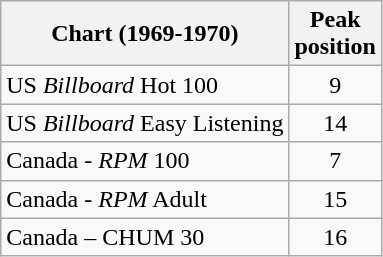<table class="wikitable sortable">
<tr>
<th>Chart (1969-1970)</th>
<th>Peak<br>position</th>
</tr>
<tr>
<td>US <em>Billboard</em> Hot 100</td>
<td style="text-align:center;">9</td>
</tr>
<tr>
<td>US <em>Billboard</em> Easy Listening</td>
<td style="text-align:center;">14</td>
</tr>
<tr>
<td>Canada - <em>RPM</em> 100</td>
<td style="text-align:center;">7</td>
</tr>
<tr>
<td>Canada - <em>RPM</em> Adult</td>
<td style="text-align:center;">15</td>
</tr>
<tr>
<td>Canada – CHUM 30</td>
<td style="text-align:center;">16</td>
</tr>
</table>
